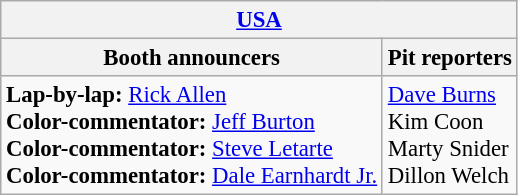<table class="wikitable" style="font-size: 95%;">
<tr>
<th colspan="2"><a href='#'>USA</a></th>
</tr>
<tr>
<th>Booth announcers</th>
<th>Pit reporters</th>
</tr>
<tr>
<td><strong>Lap-by-lap:</strong> <a href='#'>Rick Allen</a><br><strong>Color-commentator:</strong> <a href='#'>Jeff Burton</a><br><strong>Color-commentator:</strong> <a href='#'>Steve Letarte</a><br><strong>Color-commentator:</strong> <a href='#'>Dale Earnhardt Jr.</a></td>
<td><a href='#'>Dave Burns</a><br>Kim Coon<br>Marty Snider<br>Dillon Welch</td>
</tr>
</table>
